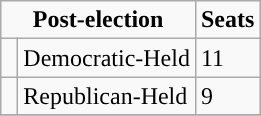<table class= "wikitable">
<tr>
<td colspan= "2" rowspan= "1" align= "center" valign= "top"><strong>Post-election</strong></td>
<td valign= "top"><strong>Seats</strong><br></td>
</tr>
<tr>
<td style="background-color:"> </td>
<td>Democratic-Held</td>
<td>11</td>
</tr>
<tr>
<td style="background-color:"> </td>
<td>Republican-Held</td>
<td>9</td>
</tr>
<tr>
</tr>
</table>
